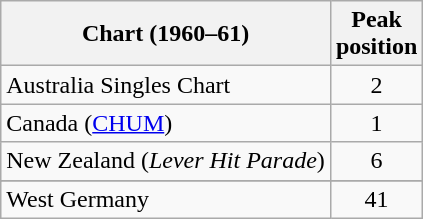<table class="wikitable sortable">
<tr>
<th align="left">Chart (1960–61)</th>
<th align="center">Peak<br>position</th>
</tr>
<tr>
<td>Australia Singles Chart</td>
<td align="center">2</td>
</tr>
<tr>
<td>Canada (<a href='#'>CHUM</a>) </td>
<td style="text-align:center;">1</td>
</tr>
<tr>
<td>New Zealand (<em>Lever Hit Parade</em>)</td>
<td style="text-align:center;">6</td>
</tr>
<tr>
</tr>
<tr>
</tr>
<tr>
</tr>
<tr>
</tr>
<tr>
</tr>
<tr>
<td>West Germany</td>
<td align="center">41</td>
</tr>
</table>
